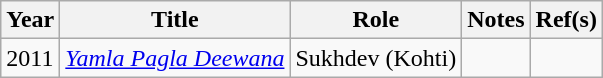<table class="wikitable">
<tr>
<th scope="col">Year</th>
<th scope="col">Title</th>
<th scope="col">Role</th>
<th class="unsortable">Notes</th>
<th class="unsortable">Ref(s)</th>
</tr>
<tr>
<td>2011</td>
<td><em><a href='#'>Yamla Pagla Deewana</a></em></td>
<td>Sukhdev (Kohti)</td>
<td></td>
<td style="text-align:center;"></td>
</tr>
</table>
